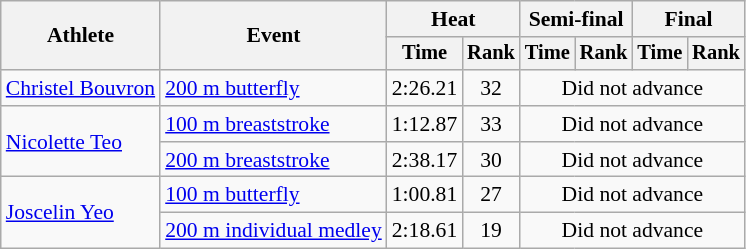<table class=wikitable style="font-size:90%">
<tr>
<th rowspan="2">Athlete</th>
<th rowspan="2">Event</th>
<th colspan="2">Heat</th>
<th colspan="2">Semi-final</th>
<th colspan="2">Final</th>
</tr>
<tr style="font-size:95%">
<th>Time</th>
<th>Rank</th>
<th>Time</th>
<th>Rank</th>
<th>Time</th>
<th>Rank</th>
</tr>
<tr align=center>
<td align=left><a href='#'>Christel Bouvron</a></td>
<td align=left><a href='#'>200 m butterfly</a></td>
<td>2:26.21</td>
<td>32</td>
<td colspan=4>Did not advance</td>
</tr>
<tr align=center>
<td align=left rowspan=2><a href='#'>Nicolette Teo</a></td>
<td align=left><a href='#'>100 m breaststroke</a></td>
<td>1:12.87</td>
<td>33</td>
<td colspan=4>Did not advance</td>
</tr>
<tr align=center>
<td align=left><a href='#'>200 m breaststroke</a></td>
<td>2:38.17</td>
<td>30</td>
<td colspan=4>Did not advance</td>
</tr>
<tr align=center>
<td align=left rowspan=2><a href='#'>Joscelin Yeo</a></td>
<td align=left><a href='#'>100 m butterfly</a></td>
<td>1:00.81</td>
<td>27</td>
<td colspan=4>Did not advance</td>
</tr>
<tr align=center>
<td align=left><a href='#'>200 m individual medley</a></td>
<td>2:18.61</td>
<td>19</td>
<td colspan=4>Did not advance</td>
</tr>
</table>
